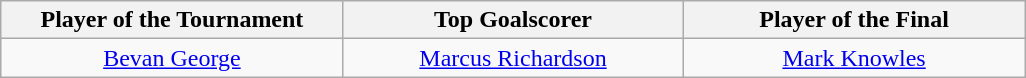<table class=wikitable style="margin:auto; text-align:center">
<tr>
<th style= "width:220px">Player of the Tournament</th>
<th style= "width:220px">Top Goalscorer</th>
<th style= "width:220px">Player of the Final</th>
</tr>
<tr>
<td> <a href='#'>Bevan George</a></td>
<td> <a href='#'>Marcus Richardson</a></td>
<td> <a href='#'>Mark Knowles</a></td>
</tr>
</table>
